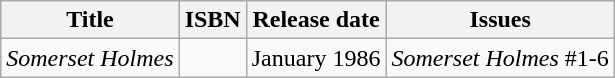<table class="wikitable">
<tr>
<th>Title</th>
<th>ISBN</th>
<th>Release date</th>
<th>Issues</th>
</tr>
<tr>
<td><em>Somerset Holmes</em></td>
<td></td>
<td>January 1986</td>
<td><em>Somerset Holmes</em> #1-6</td>
</tr>
</table>
